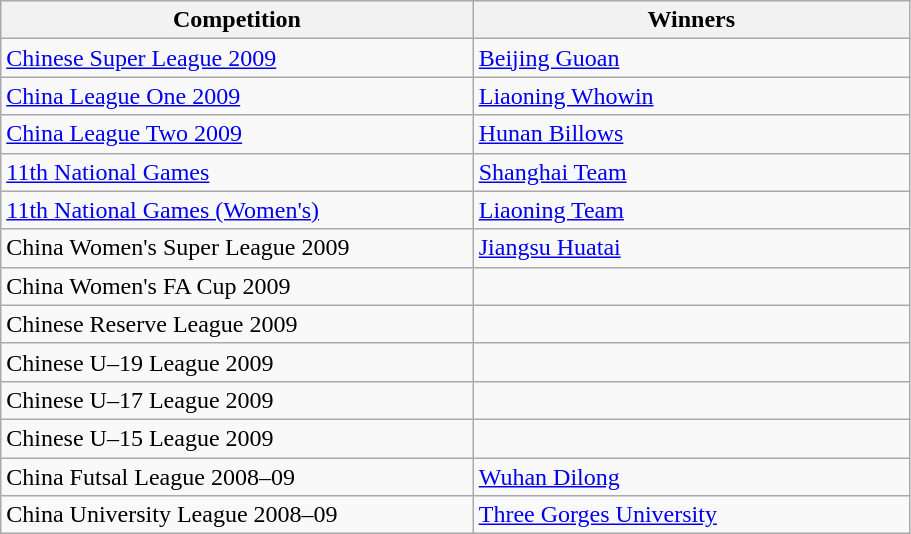<table class=wikitable width=48%>
<tr>
<th width=52%>Competition</th>
<th>Winners</th>
</tr>
<tr>
<td><a href='#'>Chinese Super League 2009</a></td>
<td><a href='#'>Beijing Guoan</a></td>
</tr>
<tr>
<td><a href='#'>China League One 2009</a></td>
<td><a href='#'>Liaoning Whowin</a></td>
</tr>
<tr>
<td><a href='#'>China League Two 2009</a></td>
<td><a href='#'>Hunan Billows</a></td>
</tr>
<tr>
<td><a href='#'>11th National Games</a></td>
<td><a href='#'>Shanghai Team</a></td>
</tr>
<tr>
<td><a href='#'>11th National Games (Women's)</a></td>
<td><a href='#'>Liaoning Team</a></td>
</tr>
<tr>
<td>China Women's Super League 2009</td>
<td><a href='#'>Jiangsu Huatai</a></td>
</tr>
<tr>
<td>China Women's FA Cup 2009</td>
<td></td>
</tr>
<tr>
<td>Chinese Reserve League 2009</td>
<td></td>
</tr>
<tr>
<td>Chinese U–19 League 2009</td>
<td></td>
</tr>
<tr>
<td>Chinese U–17 League 2009</td>
<td></td>
</tr>
<tr>
<td>Chinese U–15 League 2009</td>
<td></td>
</tr>
<tr>
<td>China Futsal League 2008–09</td>
<td><a href='#'>Wuhan Dilong</a></td>
</tr>
<tr>
<td>China University League 2008–09</td>
<td><a href='#'>Three Gorges University</a></td>
</tr>
</table>
